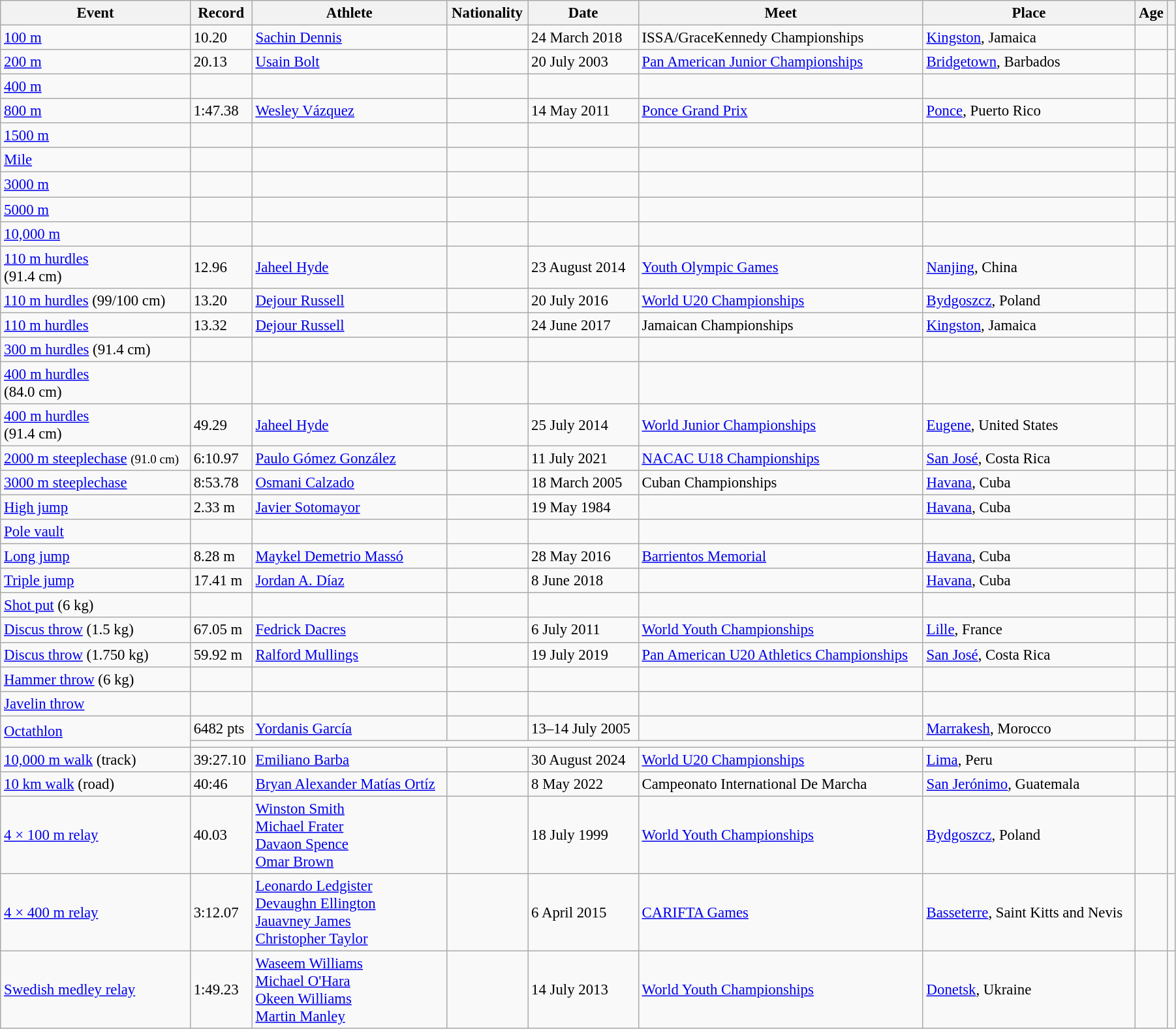<table class="wikitable" style="font-size:95%; width: 95%;">
<tr>
<th>Event</th>
<th>Record</th>
<th>Athlete</th>
<th>Nationality</th>
<th>Date</th>
<th>Meet</th>
<th>Place</th>
<th>Age</th>
<th></th>
</tr>
<tr>
<td><a href='#'>100 m</a></td>
<td>10.20 </td>
<td><a href='#'>Sachin Dennis</a></td>
<td></td>
<td>24 March 2018</td>
<td>ISSA/GraceKennedy Championships</td>
<td><a href='#'>Kingston</a>, Jamaica</td>
<td></td>
<td></td>
</tr>
<tr>
<td><a href='#'>200 m</a></td>
<td>20.13 </td>
<td><a href='#'>Usain Bolt</a></td>
<td></td>
<td>20 July 2003</td>
<td><a href='#'>Pan American Junior Championships</a></td>
<td><a href='#'>Bridgetown</a>, Barbados</td>
<td></td>
<td></td>
</tr>
<tr>
<td><a href='#'>400 m</a></td>
<td></td>
<td></td>
<td></td>
<td></td>
<td></td>
<td></td>
<td></td>
<td></td>
</tr>
<tr>
<td><a href='#'>800 m</a></td>
<td>1:47.38</td>
<td><a href='#'>Wesley Vázquez</a></td>
<td></td>
<td>14 May 2011</td>
<td><a href='#'>Ponce Grand Prix</a></td>
<td><a href='#'>Ponce</a>, Puerto Rico</td>
<td></td>
<td></td>
</tr>
<tr>
<td><a href='#'>1500 m</a></td>
<td></td>
<td></td>
<td></td>
<td></td>
<td></td>
<td></td>
<td></td>
<td></td>
</tr>
<tr>
<td><a href='#'>Mile</a></td>
<td></td>
<td></td>
<td></td>
<td></td>
<td></td>
<td></td>
<td></td>
<td></td>
</tr>
<tr>
<td><a href='#'>3000 m</a></td>
<td></td>
<td></td>
<td></td>
<td></td>
<td></td>
<td></td>
<td></td>
<td></td>
</tr>
<tr>
<td><a href='#'>5000 m</a></td>
<td></td>
<td></td>
<td></td>
<td></td>
<td></td>
<td></td>
<td></td>
<td></td>
</tr>
<tr>
<td><a href='#'>10,000 m</a></td>
<td></td>
<td></td>
<td></td>
<td></td>
<td></td>
<td></td>
<td></td>
<td></td>
</tr>
<tr>
<td><a href='#'>110 m hurdles</a><br>(91.4 cm)</td>
<td>12.96 </td>
<td><a href='#'>Jaheel Hyde</a></td>
<td></td>
<td>23 August 2014</td>
<td><a href='#'>Youth Olympic Games</a></td>
<td><a href='#'>Nanjing</a>, China</td>
<td></td>
<td></td>
</tr>
<tr>
<td><a href='#'>110 m hurdles</a> (99/100 cm)</td>
<td>13.20 </td>
<td><a href='#'>Dejour Russell</a></td>
<td></td>
<td>20 July 2016</td>
<td><a href='#'>World U20 Championships</a></td>
<td><a href='#'>Bydgoszcz</a>, Poland</td>
<td></td>
<td></td>
</tr>
<tr>
<td><a href='#'>110 m hurdles</a></td>
<td>13.32 </td>
<td><a href='#'>Dejour Russell</a></td>
<td></td>
<td>24 June 2017</td>
<td>Jamaican Championships</td>
<td><a href='#'>Kingston</a>, Jamaica</td>
<td></td>
<td></td>
</tr>
<tr>
<td><a href='#'>300 m hurdles</a> (91.4 cm)</td>
<td></td>
<td></td>
<td></td>
<td></td>
<td></td>
<td></td>
<td></td>
<td></td>
</tr>
<tr>
<td><a href='#'>400 m hurdles</a><br>(84.0 cm)</td>
<td></td>
<td></td>
<td></td>
<td></td>
<td></td>
<td></td>
<td></td>
<td></td>
</tr>
<tr>
<td><a href='#'>400 m hurdles</a><br>(91.4 cm)</td>
<td>49.29</td>
<td><a href='#'>Jaheel Hyde</a></td>
<td></td>
<td>25 July 2014</td>
<td><a href='#'>World Junior Championships</a></td>
<td><a href='#'>Eugene</a>, United States</td>
<td></td>
<td></td>
</tr>
<tr>
<td><a href='#'>2000 m steeplechase</a> <small>(91.0 cm)</small></td>
<td>6:10.97</td>
<td><a href='#'>Paulo Gómez González</a></td>
<td></td>
<td>11 July 2021</td>
<td><a href='#'>NACAC U18 Championships</a></td>
<td><a href='#'>San José</a>, Costa Rica</td>
<td></td>
<td></td>
</tr>
<tr>
<td><a href='#'>3000 m steeplechase</a></td>
<td>8:53.78</td>
<td><a href='#'>Osmani Calzado</a></td>
<td></td>
<td>18 March 2005</td>
<td>Cuban Championships</td>
<td><a href='#'>Havana</a>, Cuba</td>
<td></td>
<td></td>
</tr>
<tr>
<td><a href='#'>High jump</a></td>
<td>2.33 m</td>
<td><a href='#'>Javier Sotomayor</a></td>
<td></td>
<td>19 May 1984</td>
<td></td>
<td><a href='#'>Havana</a>, Cuba</td>
<td></td>
<td></td>
</tr>
<tr>
<td><a href='#'>Pole vault</a></td>
<td></td>
<td></td>
<td></td>
<td></td>
<td></td>
<td></td>
<td></td>
<td></td>
</tr>
<tr>
<td><a href='#'>Long jump</a></td>
<td>8.28 m </td>
<td><a href='#'>Maykel Demetrio Massó</a></td>
<td></td>
<td>28 May 2016</td>
<td><a href='#'>Barrientos Memorial</a></td>
<td><a href='#'>Havana</a>, Cuba</td>
<td></td>
<td></td>
</tr>
<tr>
<td><a href='#'>Triple jump</a></td>
<td>17.41 m </td>
<td><a href='#'>Jordan A. Díaz</a></td>
<td></td>
<td>8 June 2018</td>
<td></td>
<td><a href='#'>Havana</a>, Cuba</td>
<td></td>
<td></td>
</tr>
<tr>
<td><a href='#'>Shot put</a> (6 kg)</td>
<td></td>
<td></td>
<td></td>
<td></td>
<td></td>
<td></td>
<td></td>
<td></td>
</tr>
<tr>
<td><a href='#'>Discus throw</a> (1.5 kg)</td>
<td>67.05 m</td>
<td><a href='#'>Fedrick Dacres</a></td>
<td></td>
<td>6 July 2011</td>
<td><a href='#'>World Youth Championships</a></td>
<td><a href='#'>Lille</a>, France</td>
<td></td>
<td></td>
</tr>
<tr>
<td><a href='#'>Discus throw</a> (1.750 kg)</td>
<td>59.92 m</td>
<td><a href='#'>Ralford Mullings</a></td>
<td></td>
<td>19 July 2019</td>
<td><a href='#'>Pan American U20 Athletics Championships</a></td>
<td><a href='#'>San José</a>, Costa Rica</td>
<td></td>
<td></td>
</tr>
<tr>
<td><a href='#'>Hammer throw</a> (6 kg)</td>
<td></td>
<td></td>
<td></td>
<td></td>
<td></td>
<td></td>
<td></td>
<td></td>
</tr>
<tr>
<td><a href='#'>Javelin throw</a></td>
<td></td>
<td></td>
<td></td>
<td></td>
<td></td>
<td></td>
<td></td>
<td></td>
</tr>
<tr>
<td rowspan=2><a href='#'>Octathlon</a></td>
<td>6482 pts</td>
<td><a href='#'>Yordanis García</a></td>
<td></td>
<td>13–14 July 2005</td>
<td></td>
<td><a href='#'>Marrakesh</a>, Morocco</td>
<td></td>
<td></td>
</tr>
<tr>
<td colspan=7></td>
<td></td>
</tr>
<tr>
<td><a href='#'>10,000 m walk</a> (track)</td>
<td>39:27.10</td>
<td><a href='#'>Emiliano Barba</a></td>
<td></td>
<td>30 August 2024</td>
<td><a href='#'>World U20 Championships</a></td>
<td><a href='#'>Lima</a>, Peru</td>
<td></td>
<td></td>
</tr>
<tr>
<td><a href='#'>10 km walk</a> (road)</td>
<td>40:46</td>
<td><a href='#'>Bryan Alexander Matías Ortíz</a></td>
<td></td>
<td>8 May 2022</td>
<td>Campeonato International De Marcha</td>
<td><a href='#'>San Jerónimo</a>, Guatemala</td>
<td></td>
<td></td>
</tr>
<tr>
<td><a href='#'>4 × 100 m relay</a></td>
<td>40.03</td>
<td><a href='#'>Winston Smith</a><br><a href='#'>Michael Frater</a><br><a href='#'>Davaon Spence</a><br><a href='#'>Omar Brown</a></td>
<td></td>
<td>18 July 1999</td>
<td><a href='#'>World Youth Championships</a></td>
<td><a href='#'>Bydgoszcz</a>, Poland</td>
<td><br><br><br><br></td>
<td></td>
</tr>
<tr>
<td><a href='#'>4 × 400 m relay</a></td>
<td>3:12.07</td>
<td><a href='#'>Leonardo Ledgister</a><br><a href='#'>Devaughn Ellington</a><br><a href='#'>Jauavney James</a><br><a href='#'>Christopher Taylor</a></td>
<td></td>
<td>6 April 2015</td>
<td><a href='#'>CARIFTA Games</a></td>
<td><a href='#'>Basseterre</a>, Saint Kitts and Nevis</td>
<td><br><br><br></td>
<td></td>
</tr>
<tr>
<td><a href='#'>Swedish medley relay</a></td>
<td>1:49.23</td>
<td><a href='#'>Waseem Williams</a><br><a href='#'>Michael O'Hara</a><br><a href='#'>Okeen Williams</a><br><a href='#'>Martin Manley</a></td>
<td></td>
<td>14 July 2013</td>
<td><a href='#'>World Youth Championships</a></td>
<td><a href='#'>Donetsk</a>, Ukraine</td>
<td><br><br><br></td>
<td></td>
</tr>
</table>
